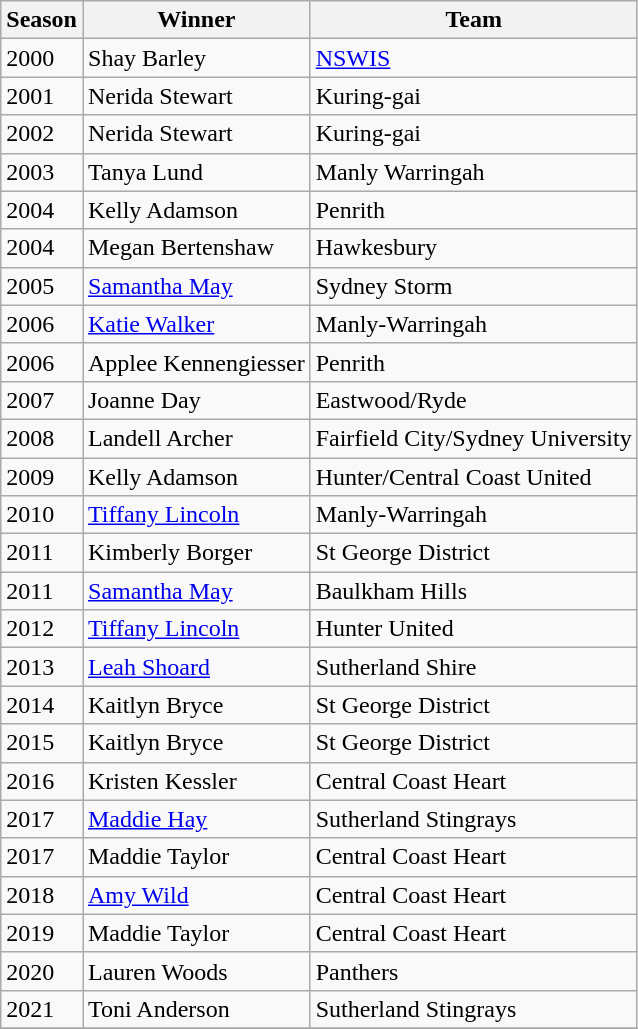<table class="wikitable collapsible">
<tr>
<th>Season</th>
<th>Winner</th>
<th>Team</th>
</tr>
<tr>
<td>2000</td>
<td>Shay Barley</td>
<td><a href='#'>NSWIS</a></td>
</tr>
<tr>
<td>2001</td>
<td>Nerida Stewart</td>
<td>Kuring-gai</td>
</tr>
<tr>
<td>2002</td>
<td>Nerida Stewart</td>
<td>Kuring-gai</td>
</tr>
<tr>
<td>2003</td>
<td>Tanya Lund</td>
<td>Manly Warringah</td>
</tr>
<tr>
<td>2004 <em></em></td>
<td>Kelly Adamson</td>
<td>Penrith</td>
</tr>
<tr>
<td>2004 <em></em></td>
<td>Megan Bertenshaw</td>
<td>Hawkesbury</td>
</tr>
<tr>
<td>2005</td>
<td><a href='#'>Samantha May</a></td>
<td>Sydney Storm</td>
</tr>
<tr>
<td>2006 <em></em></td>
<td><a href='#'>Katie Walker</a></td>
<td>Manly-Warringah</td>
</tr>
<tr>
<td>2006 <em></em></td>
<td>Applee Kennengiesser</td>
<td>Penrith</td>
</tr>
<tr>
<td>2007</td>
<td>Joanne Day</td>
<td>Eastwood/Ryde</td>
</tr>
<tr>
<td>2008</td>
<td>Landell Archer</td>
<td>Fairfield City/Sydney University</td>
</tr>
<tr>
<td>2009</td>
<td>Kelly Adamson</td>
<td>Hunter/Central Coast United</td>
</tr>
<tr>
<td>2010</td>
<td><a href='#'>Tiffany Lincoln</a></td>
<td>Manly-Warringah</td>
</tr>
<tr>
<td>2011 <em></em></td>
<td>Kimberly Borger</td>
<td>St George District</td>
</tr>
<tr>
<td>2011 <em></em></td>
<td><a href='#'>Samantha May</a></td>
<td>Baulkham Hills</td>
</tr>
<tr>
<td>2012</td>
<td><a href='#'>Tiffany Lincoln</a></td>
<td>Hunter United</td>
</tr>
<tr>
<td>2013</td>
<td><a href='#'>Leah Shoard</a></td>
<td>Sutherland Shire</td>
</tr>
<tr>
<td>2014</td>
<td>Kaitlyn Bryce</td>
<td>St George District</td>
</tr>
<tr>
<td>2015</td>
<td>Kaitlyn Bryce</td>
<td>St George District</td>
</tr>
<tr>
<td>2016</td>
<td>Kristen Kessler</td>
<td>Central Coast Heart</td>
</tr>
<tr>
<td>2017 <em></em></td>
<td><a href='#'>Maddie Hay</a></td>
<td>Sutherland Stingrays</td>
</tr>
<tr>
<td>2017 <em></em></td>
<td>Maddie Taylor</td>
<td>Central Coast Heart</td>
</tr>
<tr>
<td>2018</td>
<td><a href='#'>Amy Wild</a></td>
<td>Central Coast Heart</td>
</tr>
<tr>
<td>2019</td>
<td>Maddie Taylor</td>
<td>Central Coast Heart</td>
</tr>
<tr>
<td>2020</td>
<td>Lauren Woods</td>
<td>Panthers</td>
</tr>
<tr>
<td>2021</td>
<td>Toni Anderson</td>
<td>Sutherland Stingrays</td>
</tr>
<tr>
</tr>
</table>
